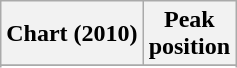<table class="wikitable sortable plainrowheaders">
<tr>
<th>Chart (2010)</th>
<th>Peak<br>position</th>
</tr>
<tr>
</tr>
<tr>
</tr>
</table>
